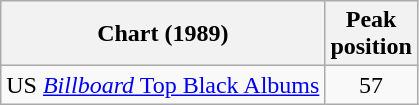<table class="wikitable sortable">
<tr>
<th>Chart (1989)</th>
<th>Peak<br>position</th>
</tr>
<tr>
<td>US <a href='#'><em>Billboard</em> Top Black Albums</a></td>
<td style="text-align:center;">57</td>
</tr>
</table>
